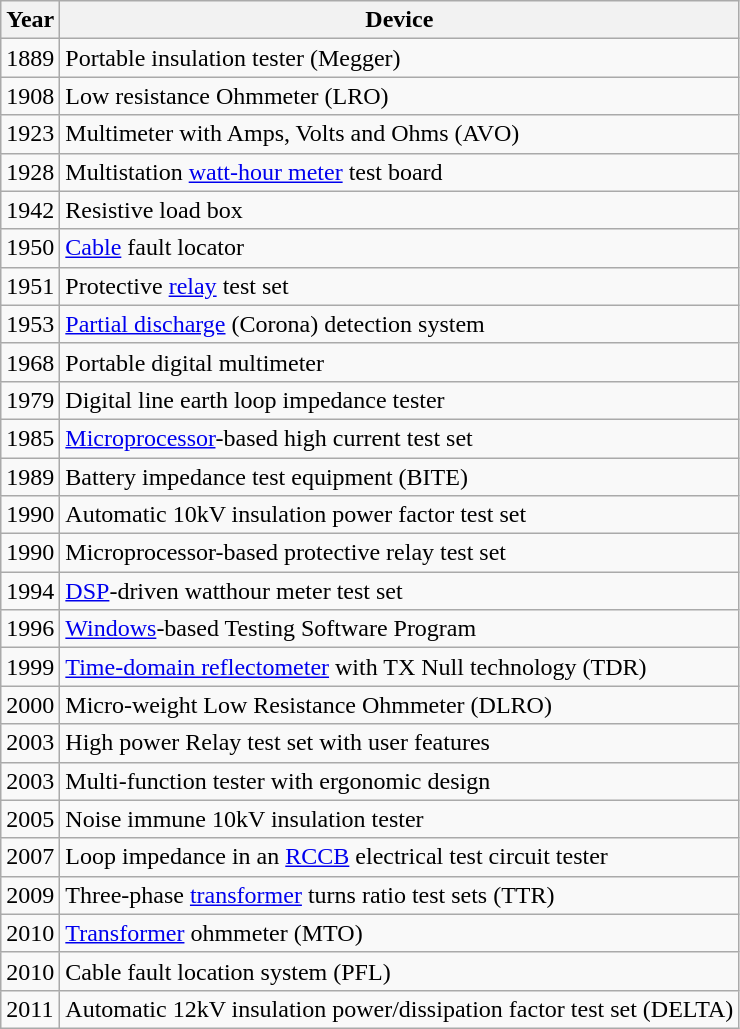<table class="wikitable">
<tr>
<th>Year</th>
<th>Device</th>
</tr>
<tr>
<td>1889</td>
<td>Portable insulation tester (Megger)</td>
</tr>
<tr>
<td>1908</td>
<td>Low resistance Ohmmeter (LRO)</td>
</tr>
<tr>
<td>1923</td>
<td>Multimeter with Amps, Volts and Ohms (AVO)</td>
</tr>
<tr>
<td>1928</td>
<td>Multistation <a href='#'>watt-hour meter</a> test board</td>
</tr>
<tr>
<td>1942</td>
<td>Resistive load box</td>
</tr>
<tr>
<td>1950</td>
<td><a href='#'>Cable</a> fault locator</td>
</tr>
<tr>
<td>1951</td>
<td>Protective <a href='#'>relay</a> test set</td>
</tr>
<tr>
<td>1953</td>
<td><a href='#'>Partial discharge</a> (Corona) detection system</td>
</tr>
<tr>
<td>1968</td>
<td>Portable digital multimeter</td>
</tr>
<tr>
<td>1979</td>
<td>Digital line earth loop impedance tester</td>
</tr>
<tr>
<td>1985</td>
<td><a href='#'>Microprocessor</a>-based high current test set</td>
</tr>
<tr>
<td>1989</td>
<td>Battery impedance test equipment (BITE)</td>
</tr>
<tr>
<td>1990</td>
<td>Automatic 10kV insulation power factor test set</td>
</tr>
<tr>
<td>1990</td>
<td>Microprocessor-based protective relay test set</td>
</tr>
<tr>
<td>1994</td>
<td><a href='#'>DSP</a>-driven watthour meter test set</td>
</tr>
<tr>
<td>1996</td>
<td><a href='#'>Windows</a>-based Testing Software Program</td>
</tr>
<tr>
<td>1999</td>
<td><a href='#'>Time-domain reflectometer</a> with TX Null technology (TDR)</td>
</tr>
<tr>
<td>2000</td>
<td>Micro-weight Low Resistance Ohmmeter (DLRO)</td>
</tr>
<tr>
<td>2003</td>
<td>High power Relay test set with user features</td>
</tr>
<tr>
<td>2003</td>
<td>Multi-function tester with ergonomic design</td>
</tr>
<tr>
<td>2005</td>
<td>Noise immune 10kV insulation tester</td>
</tr>
<tr>
<td>2007</td>
<td>Loop impedance in an <a href='#'>RCCB</a> electrical test circuit tester </td>
</tr>
<tr>
<td>2009</td>
<td>Three-phase <a href='#'>transformer</a> turns ratio test sets (TTR)</td>
</tr>
<tr>
<td>2010</td>
<td><a href='#'>Transformer</a> ohmmeter (MTO)</td>
</tr>
<tr>
<td>2010</td>
<td>Cable fault location system (PFL)</td>
</tr>
<tr>
<td>2011</td>
<td>Automatic 12kV insulation power/dissipation factor test set (DELTA)</td>
</tr>
</table>
